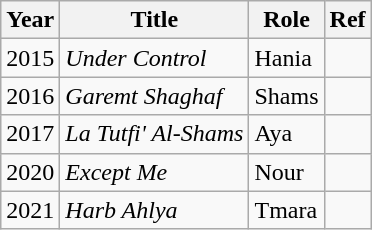<table class="wikitable">
<tr>
<th>Year</th>
<th>Title</th>
<th>Role</th>
<th>Ref</th>
</tr>
<tr>
<td>2015</td>
<td><em>Under Control</em></td>
<td>Hania</td>
<td></td>
</tr>
<tr>
<td>2016</td>
<td><em>Garemt Shaghaf</em></td>
<td>Shams</td>
<td></td>
</tr>
<tr>
<td>2017</td>
<td><em>La Tutfi' Al-Shams</em></td>
<td>Aya</td>
<td></td>
</tr>
<tr>
<td>2020</td>
<td><em>Except Me</em></td>
<td>Nour</td>
<td></td>
</tr>
<tr>
<td>2021</td>
<td><em>Harb Ahlya</em></td>
<td>Tmara</td>
<td></td>
</tr>
</table>
